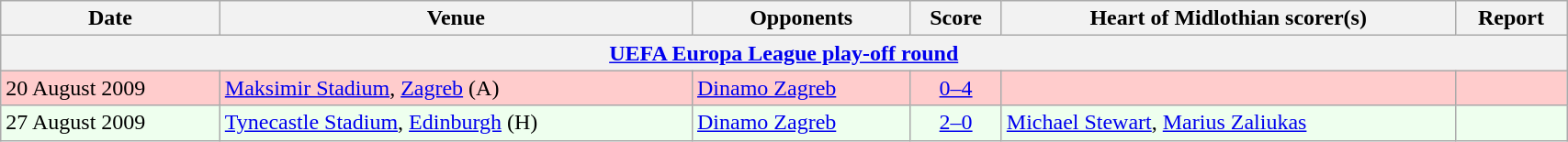<table class="wikitable" width=90%>
<tr>
<th>Date</th>
<th>Venue</th>
<th>Opponents</th>
<th>Score</th>
<th>Heart of Midlothian scorer(s)</th>
<th>Report</th>
</tr>
<tr>
<th colspan=7><a href='#'>UEFA Europa League play-off round</a></th>
</tr>
<tr bgcolor=#FFCCCC>
<td>20 August 2009</td>
<td><a href='#'>Maksimir Stadium</a>, <a href='#'>Zagreb</a> (A)</td>
<td> <a href='#'>Dinamo Zagreb</a></td>
<td align=center><a href='#'>0–4</a></td>
<td></td>
<td></td>
</tr>
<tr bgcolor=#EEFFEE>
<td>27 August 2009</td>
<td><a href='#'>Tynecastle Stadium</a>, <a href='#'>Edinburgh</a> (H)</td>
<td> <a href='#'>Dinamo Zagreb</a></td>
<td align=center><a href='#'>2–0</a></td>
<td><a href='#'>Michael Stewart</a>, <a href='#'>Marius Zaliukas</a></td>
<td></td>
</tr>
</table>
